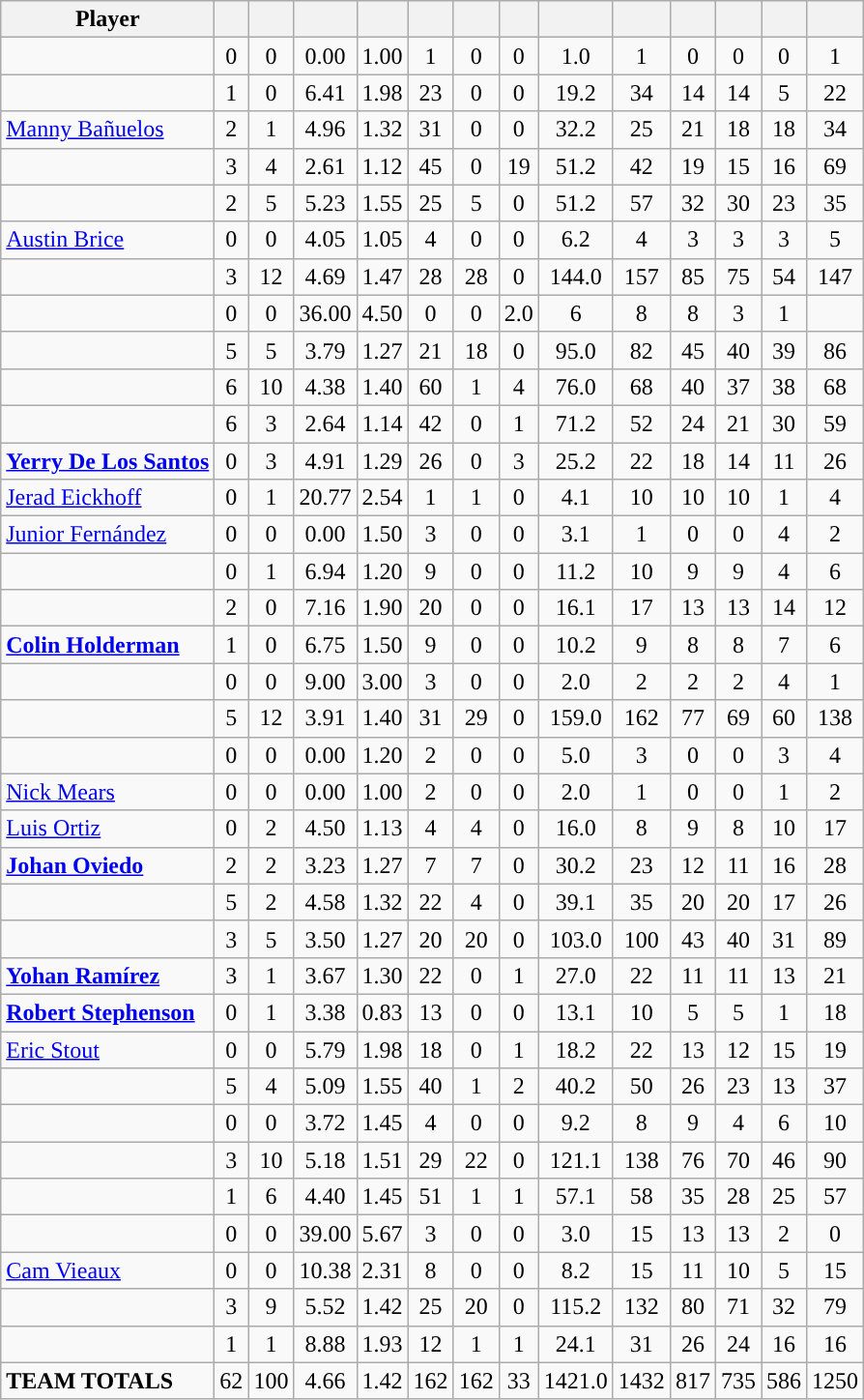<table class="wikitable sortable" style="text-align:center;">
<tr>
<th>Player</th>
<th></th>
<th></th>
<th></th>
<th></th>
<th></th>
<th></th>
<th></th>
<th></th>
<th></th>
<th></th>
<th></th>
<th></th>
<th></th>
</tr>
<tr>
<td align=left></td>
<td>0</td>
<td>0</td>
<td>0.00</td>
<td>1.00</td>
<td>1</td>
<td>0</td>
<td>0</td>
<td>1.0</td>
<td>1</td>
<td>0</td>
<td>0</td>
<td>0</td>
<td>1</td>
</tr>
<tr>
<td align=left><strong></strong></td>
<td>1</td>
<td>0</td>
<td>6.41</td>
<td>1.98</td>
<td>23</td>
<td>0</td>
<td>0</td>
<td>19.2</td>
<td>34</td>
<td>14</td>
<td>14</td>
<td>5</td>
<td>22</td>
</tr>
<tr>
<td align=left><a href='#'>Manny Bañuelos</a></td>
<td>2</td>
<td>1</td>
<td>4.96</td>
<td>1.32</td>
<td>31</td>
<td>0</td>
<td>0</td>
<td>32.2</td>
<td>25</td>
<td>21</td>
<td>18</td>
<td>18</td>
<td>34</td>
</tr>
<tr>
<td align=left><strong></strong></td>
<td>3</td>
<td>4</td>
<td>2.61</td>
<td>1.12</td>
<td>45</td>
<td>0</td>
<td>19</td>
<td>51.2</td>
<td>42</td>
<td>19</td>
<td>15</td>
<td>16</td>
<td>69</td>
</tr>
<tr>
<td align=left><strong></strong></td>
<td>2</td>
<td>5</td>
<td>5.23</td>
<td>1.55</td>
<td>25</td>
<td>5</td>
<td>0</td>
<td>51.2</td>
<td>57</td>
<td>32</td>
<td>30</td>
<td>23</td>
<td>35</td>
</tr>
<tr>
<td align=left><a href='#'>Austin Brice</a></td>
<td>0</td>
<td>0</td>
<td>4.05</td>
<td>1.05</td>
<td>4</td>
<td>0</td>
<td>0</td>
<td>6.2</td>
<td>4</td>
<td>3</td>
<td>3</td>
<td>3</td>
<td>5</td>
</tr>
<tr>
<td align=left><strong></strong></td>
<td>3</td>
<td>12</td>
<td>4.69</td>
<td>1.47</td>
<td>28</td>
<td>28</td>
<td>0</td>
<td>144.0</td>
<td>157</td>
<td>85</td>
<td>75</td>
<td>54</td>
<td>147</td>
</tr>
<tr>
<td align=left><strong></strong></td>
<td>0</td>
<td>0</td>
<td>36.00</td>
<td>4.50</td>
<td 2>0</td>
<td>0</td>
<td>2.0</td>
<td>6</td>
<td>8</td>
<td>8</td>
<td>3</td>
<td>1</td>
</tr>
<tr>
<td align=left><strong></strong></td>
<td>5</td>
<td>5</td>
<td>3.79</td>
<td>1.27</td>
<td>21</td>
<td>18</td>
<td>0</td>
<td>95.0</td>
<td>82</td>
<td>45</td>
<td>40</td>
<td>39</td>
<td>86</td>
</tr>
<tr>
<td align=left><strong></strong></td>
<td>6</td>
<td>10</td>
<td>4.38</td>
<td>1.40</td>
<td>60</td>
<td>1</td>
<td>4</td>
<td>76.0</td>
<td>68</td>
<td>40</td>
<td>37</td>
<td>38</td>
<td>68</td>
</tr>
<tr>
<td align=left><strong></strong></td>
<td>6</td>
<td>3</td>
<td>2.64</td>
<td>1.14</td>
<td>42</td>
<td>0</td>
<td>1</td>
<td>71.2</td>
<td>52</td>
<td>24</td>
<td>21</td>
<td>30</td>
<td>59</td>
</tr>
<tr>
<td align=left><strong><a href='#'>Yerry De Los Santos</a></strong></td>
<td>0</td>
<td>3</td>
<td>4.91</td>
<td>1.29</td>
<td>26</td>
<td>0</td>
<td>3</td>
<td>25.2</td>
<td>22</td>
<td>18</td>
<td>14</td>
<td>11</td>
<td>26</td>
</tr>
<tr>
<td align=left><a href='#'>Jerad Eickhoff</a></td>
<td>0</td>
<td>1</td>
<td>20.77</td>
<td>2.54</td>
<td>1</td>
<td>1</td>
<td>0</td>
<td>4.1</td>
<td>10</td>
<td>10</td>
<td>10</td>
<td>1</td>
<td>4</td>
</tr>
<tr>
<td align=left><a href='#'>Junior Fernández</a></td>
<td>0</td>
<td>0</td>
<td>0.00</td>
<td>1.50</td>
<td>3</td>
<td>0</td>
<td>0</td>
<td>3.1</td>
<td>1</td>
<td>0</td>
<td>0</td>
<td>4</td>
<td>2</td>
</tr>
<tr>
<td align=left></td>
<td>0</td>
<td>1</td>
<td>6.94</td>
<td>1.20</td>
<td>9</td>
<td>0</td>
<td>0</td>
<td>11.2</td>
<td>10</td>
<td>9</td>
<td>9</td>
<td>4</td>
<td>6</td>
</tr>
<tr>
<td align=left></td>
<td>2</td>
<td>0</td>
<td>7.16</td>
<td>1.90</td>
<td>20</td>
<td>0</td>
<td>0</td>
<td>16.1</td>
<td>17</td>
<td>13</td>
<td>13</td>
<td>14</td>
<td>12</td>
</tr>
<tr>
<td align=left><strong><a href='#'>Colin Holderman</a></strong></td>
<td>1</td>
<td>0</td>
<td>6.75</td>
<td>1.50</td>
<td>9</td>
<td>0</td>
<td>0</td>
<td>10.2</td>
<td>9</td>
<td>8</td>
<td>8</td>
<td>7</td>
<td>6</td>
</tr>
<tr>
<td align=left></td>
<td>0</td>
<td>0</td>
<td>9.00</td>
<td>3.00</td>
<td>3</td>
<td>0</td>
<td>0</td>
<td>2.0</td>
<td>2</td>
<td>2</td>
<td>2</td>
<td>4</td>
<td>1</td>
</tr>
<tr>
<td align=left><strong></strong></td>
<td>5</td>
<td>12</td>
<td>3.91</td>
<td>1.40</td>
<td>31</td>
<td>29</td>
<td>0</td>
<td>159.0</td>
<td>162</td>
<td>77</td>
<td>69</td>
<td>60</td>
<td>138</td>
</tr>
<tr>
<td align=left></td>
<td>0</td>
<td>0</td>
<td>0.00</td>
<td>1.20</td>
<td>2</td>
<td>0</td>
<td>0</td>
<td>5.0</td>
<td>3</td>
<td>0</td>
<td>0</td>
<td>3</td>
<td>4</td>
</tr>
<tr>
<td align=left><a href='#'>Nick Mears</a></td>
<td>0</td>
<td>0</td>
<td>0.00</td>
<td>1.00</td>
<td>2</td>
<td>0</td>
<td>0</td>
<td>2.0</td>
<td>1</td>
<td>0</td>
<td>0</td>
<td>1</td>
<td>2</td>
</tr>
<tr>
<td align=left><a href='#'>Luis Ortiz</a></td>
<td>0</td>
<td>2</td>
<td>4.50</td>
<td>1.13</td>
<td>4</td>
<td>4</td>
<td>0</td>
<td>16.0</td>
<td>8</td>
<td>9</td>
<td>8</td>
<td>10</td>
<td>17</td>
</tr>
<tr>
<td align=left><strong><a href='#'>Johan Oviedo</a></strong></td>
<td>2</td>
<td>2</td>
<td>3.23</td>
<td>1.27</td>
<td>7</td>
<td>7</td>
<td>0</td>
<td>30.2</td>
<td>23</td>
<td>12</td>
<td>11</td>
<td>16</td>
<td>28</td>
</tr>
<tr>
<td align=left><strong></strong></td>
<td>5</td>
<td>2</td>
<td>4.58</td>
<td>1.32</td>
<td>22</td>
<td>4</td>
<td>0</td>
<td>39.1</td>
<td>35</td>
<td>20</td>
<td>20</td>
<td>17</td>
<td>26</td>
</tr>
<tr>
<td align=left><strong></strong></td>
<td>3</td>
<td>5</td>
<td>3.50</td>
<td>1.27</td>
<td>20</td>
<td>20</td>
<td>0</td>
<td>103.0</td>
<td>100</td>
<td>43</td>
<td>40</td>
<td>31</td>
<td>89</td>
</tr>
<tr>
<td align=left><strong><a href='#'>Yohan Ramírez</a></strong></td>
<td>3</td>
<td>1</td>
<td>3.67</td>
<td>1.30</td>
<td>22</td>
<td>0</td>
<td>1</td>
<td>27.0</td>
<td>22</td>
<td>11</td>
<td>11</td>
<td>13</td>
<td>21</td>
</tr>
<tr>
<td align=left><strong><a href='#'>Robert Stephenson</a></strong></td>
<td>0</td>
<td>1</td>
<td>3.38</td>
<td>0.83</td>
<td>13</td>
<td>0</td>
<td>0</td>
<td>13.1</td>
<td>10</td>
<td>5</td>
<td>5</td>
<td>1</td>
<td>18</td>
</tr>
<tr>
<td align=left><a href='#'>Eric Stout</a></td>
<td>0</td>
<td>0</td>
<td>5.79</td>
<td>1.98</td>
<td>18</td>
<td>0</td>
<td>1</td>
<td>18.2</td>
<td>22</td>
<td>13</td>
<td>12</td>
<td>15</td>
<td>19</td>
</tr>
<tr>
<td align=left><strong></strong></td>
<td>5</td>
<td>4</td>
<td>5.09</td>
<td>1.55</td>
<td>40</td>
<td>1</td>
<td>2</td>
<td>40.2</td>
<td>50</td>
<td>26</td>
<td>23</td>
<td>13</td>
<td>37</td>
</tr>
<tr>
<td align=left></td>
<td>0</td>
<td>0</td>
<td>3.72</td>
<td>1.45</td>
<td>4</td>
<td>0</td>
<td>0</td>
<td>9.2</td>
<td>8</td>
<td>9</td>
<td>4</td>
<td>6</td>
<td>10</td>
</tr>
<tr>
<td align=left><strong></strong></td>
<td>3</td>
<td>10</td>
<td>5.18</td>
<td>1.51</td>
<td>29</td>
<td>22</td>
<td>0</td>
<td>121.1</td>
<td>138</td>
<td>76</td>
<td>70</td>
<td>46</td>
<td>90</td>
</tr>
<tr>
<td align=left><strong></strong></td>
<td>1</td>
<td>6</td>
<td>4.40</td>
<td>1.45</td>
<td>51</td>
<td>1</td>
<td>1</td>
<td>57.1</td>
<td>58</td>
<td>35</td>
<td>28</td>
<td>25</td>
<td>57</td>
</tr>
<tr>
<td align=left><strong></strong></td>
<td>0</td>
<td>0</td>
<td>39.00</td>
<td>5.67</td>
<td>3</td>
<td>0</td>
<td>0</td>
<td>3.0</td>
<td>15</td>
<td>13</td>
<td>13</td>
<td>2</td>
<td>0</td>
</tr>
<tr>
<td align=left><a href='#'>Cam Vieaux</a></td>
<td>0</td>
<td>0</td>
<td>10.38</td>
<td>2.31</td>
<td>8</td>
<td>0</td>
<td>0</td>
<td>8.2</td>
<td>15</td>
<td>11</td>
<td>10</td>
<td>5</td>
<td>15</td>
</tr>
<tr>
<td align=left></td>
<td>3</td>
<td>9</td>
<td>5.52</td>
<td>1.42</td>
<td>25</td>
<td>20</td>
<td>0</td>
<td>115.2</td>
<td>132</td>
<td>80</td>
<td>71</td>
<td>32</td>
<td>79</td>
</tr>
<tr>
<td align=left></td>
<td>1</td>
<td>1</td>
<td>8.88</td>
<td>1.93</td>
<td>12</td>
<td>1</td>
<td>1</td>
<td>24.1</td>
<td>31</td>
<td>26</td>
<td>24</td>
<td>16</td>
<td>16</td>
</tr>
<tr class="sortbottom">
<td align="left"><strong>TEAM TOTALS</strong></td>
<td>62</td>
<td>100</td>
<td>4.66</td>
<td>1.42</td>
<td>162</td>
<td>162</td>
<td>33</td>
<td>1421.0</td>
<td>1432</td>
<td>817</td>
<td>735</td>
<td>586</td>
<td>1250</td>
</tr>
</table>
